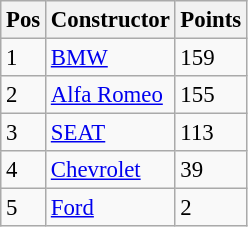<table class="wikitable" style="font-size: 95%;">
<tr>
<th>Pos</th>
<th>Constructor</th>
<th>Points</th>
</tr>
<tr>
<td>1</td>
<td> <a href='#'>BMW</a></td>
<td>159</td>
</tr>
<tr>
<td>2</td>
<td> <a href='#'>Alfa Romeo</a></td>
<td>155</td>
</tr>
<tr>
<td>3</td>
<td> <a href='#'>SEAT</a></td>
<td>113</td>
</tr>
<tr>
<td>4</td>
<td> <a href='#'>Chevrolet</a></td>
<td>39</td>
</tr>
<tr>
<td>5</td>
<td> <a href='#'>Ford</a></td>
<td>2</td>
</tr>
</table>
